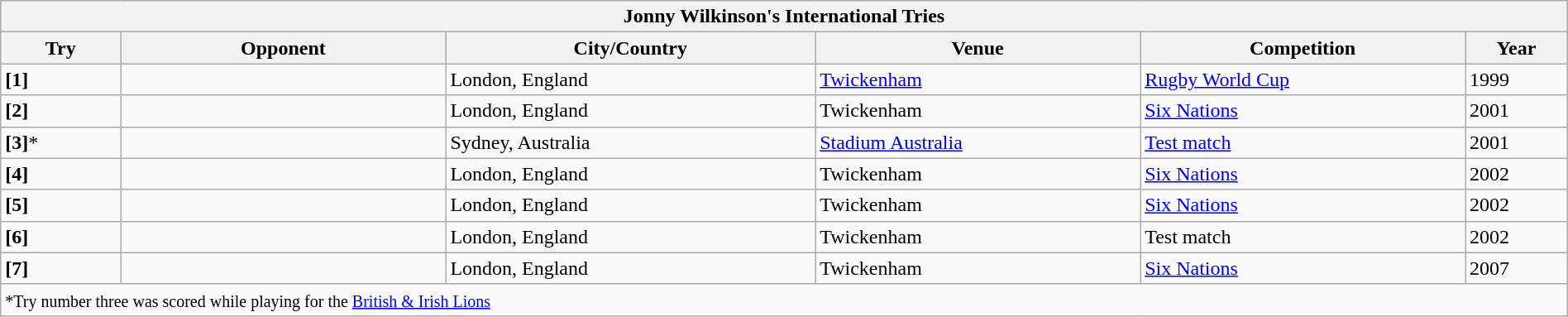<table class="wikitable" style="margin:auto; width:100%">
<tr>
<th colspan=7>Jonny Wilkinson's International Tries</th>
</tr>
<tr>
<th style="width:60px;">Try</th>
<th style="width:175px;">Opponent</th>
<th style="width:200px;">City/Country</th>
<th style="width:175px;">Venue</th>
<th style="width:175px;">Competition</th>
<th style="width:50px;">Year</th>
</tr>
<tr>
<td><strong>[1]</strong></td>
<td></td>
<td>London, England</td>
<td><a href='#'>Twickenham</a></td>
<td><a href='#'>Rugby World Cup</a></td>
<td>1999</td>
</tr>
<tr>
<td><strong>[2]</strong></td>
<td></td>
<td>London, England</td>
<td>Twickenham</td>
<td><a href='#'>Six Nations</a></td>
<td>2001</td>
</tr>
<tr>
<td><strong>[3]</strong>*</td>
<td></td>
<td>Sydney, Australia</td>
<td><a href='#'>Stadium Australia</a></td>
<td><a href='#'>Test match</a></td>
<td>2001</td>
</tr>
<tr>
<td><strong>[4]</strong></td>
<td></td>
<td>London, England</td>
<td>Twickenham</td>
<td><a href='#'>Six Nations</a></td>
<td>2002</td>
</tr>
<tr>
<td><strong>[5]</strong></td>
<td></td>
<td>London, England</td>
<td>Twickenham</td>
<td><a href='#'>Six Nations</a></td>
<td>2002</td>
</tr>
<tr>
<td><strong>[6]</strong></td>
<td></td>
<td>London, England</td>
<td>Twickenham</td>
<td>Test match</td>
<td>2002</td>
</tr>
<tr>
<td><strong>[7]</strong></td>
<td></td>
<td>London, England</td>
<td>Twickenham</td>
<td><a href='#'>Six Nations</a></td>
<td>2007</td>
</tr>
<tr>
<td colspan=6><small>*Try number three was scored while playing for the <a href='#'>British & Irish Lions</a></small></td>
</tr>
</table>
